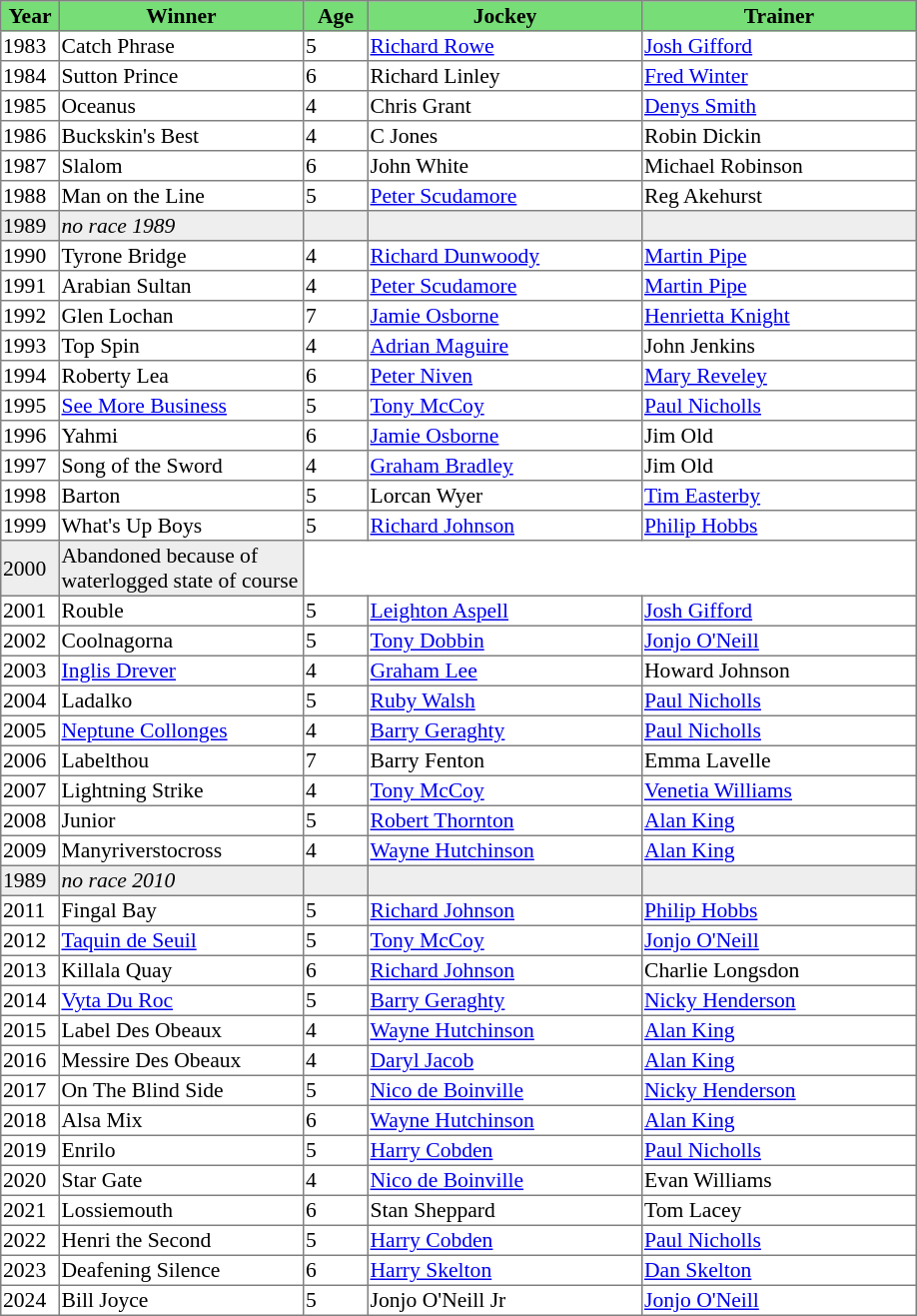<table class = "sortable" | border="1" style="border-collapse: collapse; font-size:90%">
<tr bgcolor="#77dd77" align="center">
<th width="36px"><strong>Year</strong><br></th>
<th width="160px"><strong>Winner</strong><br></th>
<th width="40px"><strong>Age</strong><br></th>
<th width="180px"><strong>Jockey</strong><br></th>
<th width="180px"><strong>Trainer</strong><br></th>
</tr>
<tr>
<td>1983</td>
<td>Catch Phrase</td>
<td>5</td>
<td><a href='#'>Richard Rowe</a></td>
<td><a href='#'>Josh Gifford</a></td>
</tr>
<tr>
<td>1984</td>
<td>Sutton Prince</td>
<td>6</td>
<td>Richard Linley</td>
<td><a href='#'>Fred Winter</a></td>
</tr>
<tr>
<td>1985</td>
<td>Oceanus</td>
<td>4</td>
<td>Chris Grant</td>
<td><a href='#'>Denys Smith</a></td>
</tr>
<tr>
<td>1986</td>
<td>Buckskin's Best</td>
<td>4</td>
<td>C Jones</td>
<td>Robin Dickin</td>
</tr>
<tr>
<td>1987</td>
<td>Slalom</td>
<td>6</td>
<td>John White</td>
<td>Michael Robinson</td>
</tr>
<tr>
<td>1988</td>
<td>Man on the Line</td>
<td>5</td>
<td><a href='#'>Peter Scudamore</a></td>
<td>Reg Akehurst</td>
</tr>
<tr bgcolor="#eeeeee">
<td><span>1989</span></td>
<td><em>no race 1989</em> </td>
<td></td>
<td></td>
<td></td>
</tr>
<tr>
<td>1990</td>
<td>Tyrone Bridge</td>
<td>4</td>
<td><a href='#'>Richard Dunwoody</a></td>
<td><a href='#'>Martin Pipe</a></td>
</tr>
<tr>
<td>1991</td>
<td>Arabian Sultan</td>
<td>4</td>
<td><a href='#'>Peter Scudamore</a></td>
<td><a href='#'>Martin Pipe</a></td>
</tr>
<tr>
<td>1992</td>
<td>Glen Lochan</td>
<td>7</td>
<td><a href='#'>Jamie Osborne</a></td>
<td><a href='#'>Henrietta Knight</a></td>
</tr>
<tr>
<td>1993</td>
<td>Top Spin</td>
<td>4</td>
<td><a href='#'>Adrian Maguire</a></td>
<td>John Jenkins</td>
</tr>
<tr>
<td>1994</td>
<td>Roberty Lea</td>
<td>6</td>
<td><a href='#'>Peter Niven</a></td>
<td><a href='#'>Mary Reveley</a></td>
</tr>
<tr>
<td>1995</td>
<td><a href='#'>See More Business</a></td>
<td>5</td>
<td><a href='#'>Tony McCoy</a></td>
<td><a href='#'>Paul Nicholls</a></td>
</tr>
<tr>
<td>1996</td>
<td>Yahmi</td>
<td>6</td>
<td><a href='#'>Jamie Osborne</a></td>
<td>Jim Old</td>
</tr>
<tr>
<td>1997</td>
<td>Song of the Sword</td>
<td>4</td>
<td><a href='#'>Graham Bradley</a></td>
<td>Jim Old</td>
</tr>
<tr>
<td>1998</td>
<td>Barton</td>
<td>5</td>
<td>Lorcan Wyer</td>
<td><a href='#'>Tim Easterby</a></td>
</tr>
<tr>
<td>1999</td>
<td>What's Up Boys</td>
<td>5</td>
<td><a href='#'>Richard Johnson</a></td>
<td><a href='#'>Philip Hobbs</a></td>
</tr>
<tr bgcolor="#eeeeee">
<td>2000<td>Abandoned because of waterlogged state of course</td></td>
</tr>
<tr>
<td>2001</td>
<td>Rouble</td>
<td>5</td>
<td><a href='#'>Leighton Aspell</a></td>
<td><a href='#'>Josh Gifford</a></td>
</tr>
<tr>
<td>2002</td>
<td>Coolnagorna</td>
<td>5</td>
<td><a href='#'>Tony Dobbin</a></td>
<td><a href='#'>Jonjo O'Neill</a></td>
</tr>
<tr>
<td>2003</td>
<td><a href='#'>Inglis Drever</a></td>
<td>4</td>
<td><a href='#'>Graham Lee</a></td>
<td>Howard Johnson</td>
</tr>
<tr>
<td>2004</td>
<td>Ladalko</td>
<td>5</td>
<td><a href='#'>Ruby Walsh</a></td>
<td><a href='#'>Paul Nicholls</a></td>
</tr>
<tr>
<td>2005</td>
<td><a href='#'>Neptune Collonges</a></td>
<td>4</td>
<td><a href='#'>Barry Geraghty</a></td>
<td><a href='#'>Paul Nicholls</a></td>
</tr>
<tr>
<td>2006</td>
<td>Labelthou</td>
<td>7</td>
<td>Barry Fenton</td>
<td>Emma Lavelle</td>
</tr>
<tr>
<td>2007</td>
<td>Lightning Strike</td>
<td>4</td>
<td><a href='#'>Tony McCoy</a></td>
<td><a href='#'>Venetia Williams</a></td>
</tr>
<tr>
<td>2008</td>
<td>Junior</td>
<td>5</td>
<td><a href='#'>Robert Thornton</a></td>
<td><a href='#'>Alan King</a></td>
</tr>
<tr>
<td>2009</td>
<td>Manyriverstocross</td>
<td>4</td>
<td><a href='#'>Wayne Hutchinson</a></td>
<td><a href='#'>Alan King</a></td>
</tr>
<tr bgcolor="#eeeeee">
<td><span>1989</span></td>
<td><em>no race 2010</em> </td>
<td></td>
<td></td>
<td></td>
</tr>
<tr>
<td>2011</td>
<td>Fingal Bay</td>
<td>5</td>
<td><a href='#'>Richard Johnson</a></td>
<td><a href='#'>Philip Hobbs</a></td>
</tr>
<tr>
<td>2012</td>
<td><a href='#'>Taquin de Seuil</a></td>
<td>5</td>
<td><a href='#'>Tony McCoy</a></td>
<td><a href='#'>Jonjo O'Neill</a></td>
</tr>
<tr>
<td>2013</td>
<td>Killala Quay</td>
<td>6</td>
<td><a href='#'>Richard Johnson</a></td>
<td>Charlie Longsdon</td>
</tr>
<tr>
<td>2014</td>
<td><a href='#'>Vyta Du Roc</a></td>
<td>5</td>
<td><a href='#'>Barry Geraghty</a></td>
<td><a href='#'>Nicky Henderson</a></td>
</tr>
<tr>
<td>2015</td>
<td>Label Des Obeaux</td>
<td>4</td>
<td><a href='#'>Wayne Hutchinson</a></td>
<td><a href='#'>Alan King</a></td>
</tr>
<tr>
<td>2016</td>
<td>Messire Des Obeaux</td>
<td>4</td>
<td><a href='#'>Daryl Jacob</a></td>
<td><a href='#'>Alan King</a></td>
</tr>
<tr>
<td>2017</td>
<td>On The Blind Side</td>
<td>5</td>
<td><a href='#'>Nico de Boinville</a></td>
<td><a href='#'>Nicky Henderson</a></td>
</tr>
<tr>
<td>2018</td>
<td>Alsa Mix</td>
<td>6</td>
<td><a href='#'>Wayne Hutchinson</a></td>
<td><a href='#'>Alan King</a></td>
</tr>
<tr>
<td>2019</td>
<td>Enrilo</td>
<td>5</td>
<td><a href='#'>Harry Cobden</a></td>
<td><a href='#'>Paul Nicholls</a></td>
</tr>
<tr>
<td>2020</td>
<td>Star Gate</td>
<td>4</td>
<td><a href='#'>Nico de Boinville</a></td>
<td>Evan Williams</td>
</tr>
<tr>
<td>2021</td>
<td>Lossiemouth</td>
<td>6</td>
<td>Stan Sheppard</td>
<td>Tom Lacey</td>
</tr>
<tr>
<td>2022</td>
<td>Henri the Second</td>
<td>5</td>
<td><a href='#'>Harry Cobden</a></td>
<td><a href='#'>Paul Nicholls</a></td>
</tr>
<tr>
<td>2023</td>
<td>Deafening Silence</td>
<td>6</td>
<td><a href='#'>Harry Skelton</a></td>
<td><a href='#'>Dan Skelton</a></td>
</tr>
<tr>
<td>2024</td>
<td>Bill Joyce</td>
<td>5</td>
<td>Jonjo O'Neill Jr</td>
<td><a href='#'>Jonjo O'Neill</a></td>
</tr>
</table>
